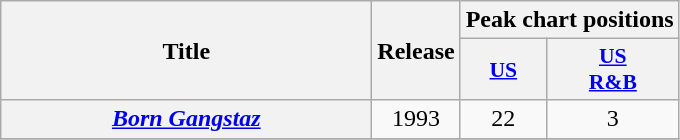<table class="wikitable plainrowheaders" style="text-align:center;">
<tr>
<th rowspan="2" style="width:15em;">Title</th>
<th rowspan="2">Release</th>
<th colspan="2">Peak chart positions</th>
</tr>
<tr>
<th scope="col" style=font-size:90%;"><a href='#'>US</a></th>
<th scope="col" style=font-size:90%;"><a href='#'>US<br>R&B</a></th>
</tr>
<tr>
<th scope="row"><em><a href='#'>Born Gangstaz</a></em></th>
<td>1993</td>
<td align="center">22</td>
<td align="center">3</td>
</tr>
<tr>
</tr>
</table>
